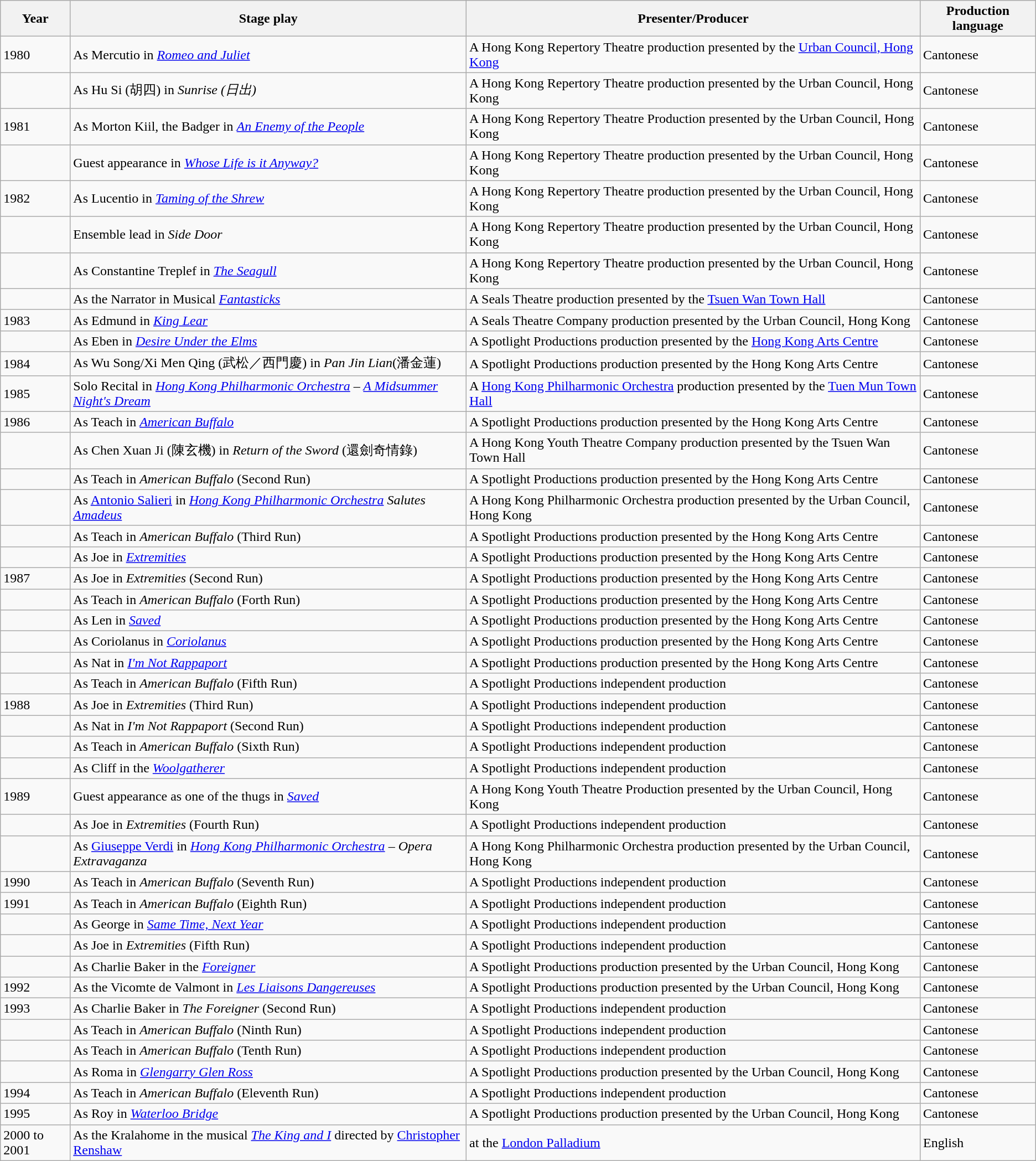<table class="wikitable">
<tr>
<th>Year</th>
<th>Stage play</th>
<th>Presenter/Producer</th>
<th>Production language</th>
</tr>
<tr>
<td>1980</td>
<td>As Mercutio in <em><a href='#'>Romeo and Juliet</a></em></td>
<td>A Hong Kong Repertory Theatre production presented by the <a href='#'>Urban Council, Hong Kong</a></td>
<td>Cantonese</td>
</tr>
<tr>
<td></td>
<td>As Hu Si (胡四) in <em>Sunrise (日出)</em></td>
<td>A Hong Kong Repertory Theatre production presented by the Urban Council, Hong Kong</td>
<td>Cantonese</td>
</tr>
<tr>
<td>1981</td>
<td>As Morton Kiil, the Badger in <em><a href='#'>An Enemy of the People</a></em></td>
<td>A Hong Kong Repertory Theatre Production presented by the Urban Council, Hong Kong</td>
<td>Cantonese</td>
</tr>
<tr>
<td></td>
<td>Guest appearance in <em><a href='#'>Whose Life is it Anyway?</a></em></td>
<td>A Hong Kong Repertory Theatre production presented by the Urban Council, Hong Kong</td>
<td>Cantonese</td>
</tr>
<tr>
<td>1982</td>
<td>As Lucentio in <em><a href='#'>Taming of the Shrew</a></em></td>
<td>A Hong Kong Repertory Theatre production presented by the Urban Council, Hong Kong</td>
<td>Cantonese</td>
</tr>
<tr>
<td></td>
<td>Ensemble lead in <em>Side Door</em></td>
<td>A Hong Kong Repertory Theatre production presented by the Urban Council, Hong Kong</td>
<td>Cantonese</td>
</tr>
<tr>
<td></td>
<td>As Constantine Treplef in <em><a href='#'>The Seagull</a></em></td>
<td>A Hong Kong Repertory Theatre production presented by the Urban Council, Hong Kong</td>
<td>Cantonese</td>
</tr>
<tr>
<td></td>
<td>As the Narrator in Musical <em><a href='#'>Fantasticks</a></em></td>
<td>A Seals Theatre production presented by the <a href='#'>Tsuen Wan Town Hall</a></td>
<td>Cantonese</td>
</tr>
<tr>
<td>1983</td>
<td>As Edmund in <em><a href='#'>King Lear</a></em></td>
<td>A Seals Theatre Company production presented by the Urban Council, Hong Kong</td>
<td>Cantonese</td>
</tr>
<tr>
<td></td>
<td>As Eben in <em><a href='#'>Desire Under the Elms</a></em></td>
<td>A Spotlight Productions production presented by the <a href='#'>Hong Kong Arts Centre</a></td>
<td>Cantonese</td>
</tr>
<tr>
<td>1984</td>
<td>As Wu Song/Xi Men Qing (武松／西門慶) in <em>Pan Jin Lian</em>(潘金蓮)</td>
<td>A Spotlight Productions production presented by the Hong Kong Arts Centre</td>
<td>Cantonese</td>
</tr>
<tr>
<td>1985</td>
<td>Solo Recital in <em><a href='#'>Hong Kong Philharmonic Orchestra</a> – <a href='#'>A Midsummer Night's Dream</a></em></td>
<td>A <a href='#'>Hong Kong Philharmonic Orchestra</a> production presented by the <a href='#'>Tuen Mun Town Hall</a></td>
<td>Cantonese</td>
</tr>
<tr>
<td>1986</td>
<td>As Teach in <em><a href='#'>American Buffalo</a></em></td>
<td>A Spotlight Productions production presented by the Hong Kong Arts Centre</td>
<td>Cantonese</td>
</tr>
<tr>
<td></td>
<td>As Chen Xuan Ji (陳玄機) in <em>Return of the Sword</em> (還劍奇情錄)</td>
<td>A Hong Kong Youth Theatre Company production presented by the Tsuen Wan Town Hall</td>
<td>Cantonese</td>
</tr>
<tr>
<td></td>
<td>As Teach in <em>American Buffalo</em> (Second Run)</td>
<td>A Spotlight Productions production presented by the Hong Kong Arts Centre</td>
<td>Cantonese</td>
</tr>
<tr>
<td></td>
<td>As <a href='#'>Antonio Salieri</a> in <em><a href='#'>Hong Kong Philharmonic Orchestra</a> Salutes <a href='#'>Amadeus</a></em></td>
<td>A Hong Kong Philharmonic Orchestra production presented by the Urban Council, Hong Kong</td>
<td>Cantonese</td>
</tr>
<tr>
<td></td>
<td>As Teach in <em>American Buffalo</em> (Third Run)</td>
<td>A Spotlight Productions production presented by the Hong Kong Arts Centre</td>
<td>Cantonese</td>
</tr>
<tr>
<td></td>
<td>As Joe in <em><a href='#'>Extremities</a></em></td>
<td>A Spotlight Productions production presented by the Hong Kong Arts Centre</td>
<td>Cantonese</td>
</tr>
<tr>
<td>1987</td>
<td>As Joe in <em>Extremities</em> (Second Run)</td>
<td>A Spotlight Productions production presented by the Hong Kong Arts Centre</td>
<td>Cantonese</td>
</tr>
<tr>
<td></td>
<td>As Teach in <em>American Buffalo</em> (Forth Run)</td>
<td>A Spotlight Productions production presented by the Hong Kong Arts Centre</td>
<td>Cantonese</td>
</tr>
<tr>
<td></td>
<td>As Len in <em><a href='#'>Saved</a></em></td>
<td>A Spotlight Productions production presented by the Hong Kong Arts Centre</td>
<td>Cantonese</td>
</tr>
<tr>
<td></td>
<td>As Coriolanus in <em><a href='#'>Coriolanus</a></em></td>
<td>A Spotlight Productions production presented by the Hong Kong Arts Centre</td>
<td>Cantonese</td>
</tr>
<tr>
<td></td>
<td>As Nat in <em><a href='#'>I'm Not Rappaport</a></em></td>
<td>A Spotlight Productions production presented by the Hong Kong Arts Centre</td>
<td>Cantonese</td>
</tr>
<tr>
<td></td>
<td>As Teach in <em>American Buffalo</em> (Fifth Run)</td>
<td>A Spotlight Productions independent production</td>
<td>Cantonese</td>
</tr>
<tr>
<td>1988</td>
<td>As Joe in <em>Extremities</em> (Third Run)</td>
<td>A Spotlight Productions independent production</td>
<td>Cantonese</td>
</tr>
<tr>
<td></td>
<td>As Nat in <em>I'm Not Rappaport</em> (Second Run)</td>
<td>A Spotlight Productions independent production</td>
<td>Cantonese</td>
</tr>
<tr>
<td></td>
<td>As Teach in <em>American Buffalo</em> (Sixth Run)</td>
<td>A Spotlight Productions independent production</td>
<td>Cantonese</td>
</tr>
<tr>
<td></td>
<td>As Cliff in the <em><a href='#'>Woolgatherer</a></em></td>
<td>A Spotlight Productions independent production</td>
<td>Cantonese</td>
</tr>
<tr>
<td>1989</td>
<td>Guest appearance as one of the thugs in <em><a href='#'>Saved</a></em></td>
<td>A Hong Kong Youth Theatre Production presented by the Urban Council, Hong Kong</td>
<td>Cantonese</td>
</tr>
<tr>
<td></td>
<td>As Joe in <em>Extremities</em> (Fourth Run)</td>
<td>A Spotlight Productions independent production</td>
<td>Cantonese</td>
</tr>
<tr>
<td></td>
<td>As <a href='#'>Giuseppe Verdi</a> in <em><a href='#'>Hong Kong Philharmonic Orchestra</a> – Opera Extravaganza</em></td>
<td>A Hong Kong Philharmonic Orchestra production presented by the Urban Council, Hong Kong</td>
<td>Cantonese</td>
</tr>
<tr>
<td>1990</td>
<td>As Teach in <em>American Buffalo</em> (Seventh Run)</td>
<td>A Spotlight Productions independent production</td>
<td>Cantonese</td>
</tr>
<tr>
<td>1991</td>
<td>As Teach in <em>American Buffalo</em> (Eighth Run)</td>
<td>A Spotlight Productions independent production</td>
<td>Cantonese</td>
</tr>
<tr>
<td></td>
<td>As George in <em><a href='#'>Same Time, Next Year</a></em></td>
<td>A Spotlight Productions independent production</td>
<td>Cantonese</td>
</tr>
<tr>
<td></td>
<td>As Joe in <em>Extremities</em> (Fifth Run)</td>
<td>A Spotlight Productions independent production</td>
<td>Cantonese</td>
</tr>
<tr>
<td></td>
<td>As Charlie Baker in the <em><a href='#'>Foreigner</a></em></td>
<td>A Spotlight Productions production presented by the Urban Council, Hong Kong</td>
<td>Cantonese</td>
</tr>
<tr>
<td>1992</td>
<td>As the Vicomte de Valmont in <em><a href='#'>Les Liaisons Dangereuses</a></em></td>
<td>A Spotlight Productions production presented by the Urban Council, Hong Kong</td>
<td>Cantonese</td>
</tr>
<tr>
<td>1993</td>
<td>As Charlie Baker in <em>The Foreigner</em> (Second Run)</td>
<td>A Spotlight Productions independent production</td>
<td>Cantonese</td>
</tr>
<tr>
<td></td>
<td>As Teach in <em>American Buffalo</em> (Ninth Run)</td>
<td>A Spotlight Productions independent production</td>
<td>Cantonese</td>
</tr>
<tr>
<td></td>
<td>As Teach in <em>American Buffalo</em> (Tenth Run)</td>
<td>A Spotlight Productions independent production</td>
<td>Cantonese</td>
</tr>
<tr>
<td></td>
<td>As Roma in <em><a href='#'>Glengarry Glen Ross</a></em></td>
<td>A Spotlight Productions production presented by the Urban Council, Hong Kong</td>
<td>Cantonese</td>
</tr>
<tr>
<td>1994</td>
<td>As Teach in <em>American Buffalo</em> (Eleventh Run)</td>
<td>A Spotlight Productions independent production</td>
<td>Cantonese</td>
</tr>
<tr>
<td>1995</td>
<td>As Roy in <em><a href='#'>Waterloo Bridge</a></em></td>
<td>A Spotlight Productions production presented by the Urban Council, Hong Kong</td>
<td>Cantonese</td>
</tr>
<tr>
<td>2000 to 2001</td>
<td>As the Kralahome in the musical <em><a href='#'>The King and I</a></em> directed by <a href='#'>Christopher Renshaw</a></td>
<td>at the <a href='#'>London Palladium</a></td>
<td>English</td>
</tr>
</table>
